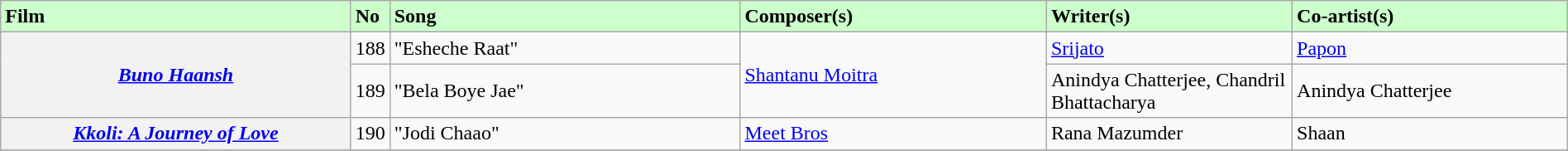<table class="wikitable plainrowheaders" style="width:100%; textcolor:#000">
<tr style="background:#cfc; text-align:"center;">
<td scope="col" style="width:23%;"><strong>Film</strong></td>
<td><strong>No</strong></td>
<td scope="col" style="width:23%;"><strong>Song</strong></td>
<td scope="col" style="width:20%;"><strong>Composer(s)</strong></td>
<td scope="col" style="width:16%;"><strong>Writer(s)</strong></td>
<td scope="col" style="width:18%;"><strong>Co-artist(s)</strong></td>
</tr>
<tr>
<th scope="row" rowspan="2"><em><a href='#'>Buno Haansh</a></em></th>
<td>188</td>
<td>"Esheche Raat"</td>
<td rowspan="2"><a href='#'>Shantanu Moitra</a></td>
<td><a href='#'>Srijato</a></td>
<td><a href='#'>Papon</a></td>
</tr>
<tr>
<td>189</td>
<td>"Bela Boye Jae"</td>
<td>Anindya Chatterjee, Chandril Bhattacharya</td>
<td>Anindya Chatterjee</td>
</tr>
<tr>
<th scope="row"><em><a href='#'>Kkoli: A Journey of Love</a></em></th>
<td>190</td>
<td>"Jodi Chaao"</td>
<td><a href='#'>Meet Bros</a></td>
<td>Rana Mazumder</td>
<td>Shaan</td>
</tr>
<tr>
</tr>
</table>
